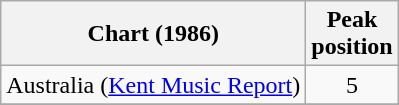<table class="wikitable">
<tr>
<th>Chart (1986)</th>
<th>Peak<br>position</th>
</tr>
<tr>
<td>Australia (<a href='#'>Kent Music Report</a>)</td>
<td align="center">5</td>
</tr>
<tr>
</tr>
</table>
